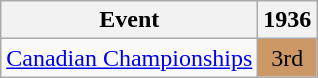<table class="wikitable">
<tr>
<th>Event</th>
<th>1936</th>
</tr>
<tr>
<td><a href='#'>Canadian Championships</a></td>
<td align="center" bgcolor="cc9966">3rd</td>
</tr>
</table>
